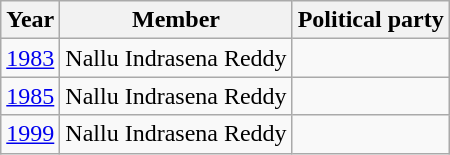<table class="wikitable sortable">
<tr>
<th>Year</th>
<th>Member</th>
<th colspan="2">Political party</th>
</tr>
<tr>
<td><a href='#'>1983</a></td>
<td>Nallu Indrasena Reddy</td>
<td></td>
</tr>
<tr>
<td><a href='#'>1985</a></td>
<td>Nallu Indrasena Reddy</td>
<td></td>
</tr>
<tr>
<td><a href='#'>1999</a></td>
<td>Nallu Indrasena Reddy</td>
<td></td>
</tr>
</table>
